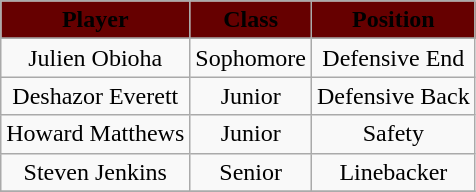<table class="wikitable" style="text-align:center">
<tr>
<td bgcolor="#660000"><strong><span>Player</span></strong></td>
<td bgcolor="#660000"><strong><span>Class</span></strong></td>
<td bgcolor="#660000"><strong><span>Position</span></strong></td>
</tr>
<tr align="center">
</tr>
<tr>
<td>Julien Obioha</td>
<td align=center>Sophomore</td>
<td>Defensive End</td>
</tr>
<tr>
<td>Deshazor Everett</td>
<td align=center>Junior</td>
<td>Defensive Back</td>
</tr>
<tr>
<td>Howard Matthews</td>
<td align=center>Junior</td>
<td>Safety</td>
</tr>
<tr>
<td>Steven Jenkins</td>
<td align=center>Senior</td>
<td>Linebacker</td>
</tr>
<tr>
</tr>
</table>
